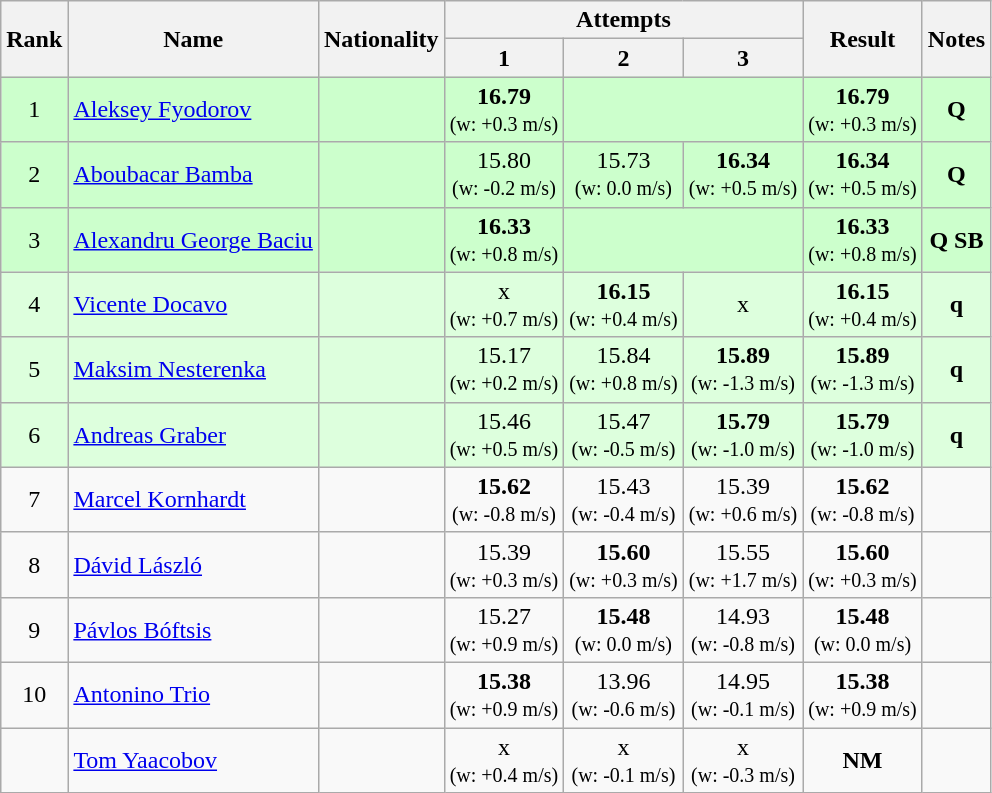<table class="wikitable sortable" style="text-align:center">
<tr>
<th rowspan=2>Rank</th>
<th rowspan=2>Name</th>
<th rowspan=2>Nationality</th>
<th colspan=3>Attempts</th>
<th rowspan=2>Result</th>
<th rowspan=2>Notes</th>
</tr>
<tr>
<th>1</th>
<th>2</th>
<th>3</th>
</tr>
<tr bgcolor=ccffcc>
<td>1</td>
<td align=left><a href='#'>Aleksey Fyodorov</a></td>
<td align=left></td>
<td><strong>16.79</strong> <br><small>(w: +0.3 m/s)</small></td>
<td colspan=2></td>
<td><strong>16.79</strong> <br><small>(w: +0.3 m/s)</small></td>
<td><strong>Q</strong></td>
</tr>
<tr bgcolor=ccffcc>
<td>2</td>
<td align=left><a href='#'>Aboubacar Bamba</a></td>
<td align=left></td>
<td>15.80 <br><small>(w: -0.2 m/s)</small></td>
<td>15.73 <br><small>(w: 0.0 m/s)</small></td>
<td><strong>16.34</strong> <br><small>(w: +0.5 m/s)</small></td>
<td><strong>16.34</strong> <br><small>(w: +0.5 m/s)</small></td>
<td><strong>Q</strong></td>
</tr>
<tr bgcolor=ccffcc>
<td>3</td>
<td align=left><a href='#'>Alexandru George Baciu</a></td>
<td align=left></td>
<td><strong>16.33</strong> <br><small>(w: +0.8 m/s)</small></td>
<td colspan=2></td>
<td><strong>16.33</strong> <br><small>(w: +0.8 m/s)</small></td>
<td><strong>Q SB</strong></td>
</tr>
<tr bgcolor=ddffdd>
<td>4</td>
<td align=left><a href='#'>Vicente Docavo</a></td>
<td align=left></td>
<td>x <br><small>(w: +0.7 m/s)</small></td>
<td><strong>16.15</strong> <br><small>(w: +0.4 m/s)</small></td>
<td>x</td>
<td><strong>16.15</strong> <br><small>(w: +0.4 m/s)</small></td>
<td><strong>q</strong></td>
</tr>
<tr bgcolor=ddffdd>
<td>5</td>
<td align=left><a href='#'>Maksim Nesterenka</a></td>
<td align=left></td>
<td>15.17 <br><small>(w: +0.2 m/s)</small></td>
<td>15.84 <br><small>(w: +0.8 m/s)</small></td>
<td><strong>15.89</strong> <br><small>(w: -1.3 m/s)</small></td>
<td><strong>15.89</strong> <br><small>(w: -1.3 m/s)</small></td>
<td><strong>q</strong></td>
</tr>
<tr bgcolor=ddffdd>
<td>6</td>
<td align=left><a href='#'>Andreas Graber</a></td>
<td align=left></td>
<td>15.46 <br><small>(w: +0.5 m/s)</small></td>
<td>15.47 <br><small>(w: -0.5 m/s)</small></td>
<td><strong>15.79</strong> <br><small>(w: -1.0 m/s)</small></td>
<td><strong>15.79</strong> <br><small>(w: -1.0 m/s)</small></td>
<td><strong>q</strong></td>
</tr>
<tr>
<td>7</td>
<td align=left><a href='#'>Marcel Kornhardt</a></td>
<td align=left></td>
<td><strong>15.62</strong> <br><small>(w: -0.8 m/s)</small></td>
<td>15.43 <br><small>(w: -0.4 m/s)</small></td>
<td>15.39 <br><small>(w: +0.6 m/s)</small></td>
<td><strong>15.62</strong> <br><small>(w: -0.8 m/s)</small></td>
<td></td>
</tr>
<tr>
<td>8</td>
<td align=left><a href='#'>Dávid László</a></td>
<td align=left></td>
<td>15.39 <br><small>(w: +0.3 m/s)</small></td>
<td><strong>15.60</strong> <br><small>(w: +0.3 m/s)</small></td>
<td>15.55 <br><small>(w: +1.7 m/s)</small></td>
<td><strong>15.60</strong> <br><small>(w: +0.3 m/s)</small></td>
<td></td>
</tr>
<tr>
<td>9</td>
<td align=left><a href='#'>Pávlos Bóftsis</a></td>
<td align=left></td>
<td>15.27 <br><small>(w: +0.9 m/s)</small></td>
<td><strong>15.48</strong> <br><small>(w: 0.0 m/s)</small></td>
<td>14.93 <br><small>(w: -0.8 m/s)</small></td>
<td><strong>15.48</strong> <br><small>(w: 0.0 m/s)</small></td>
<td></td>
</tr>
<tr>
<td>10</td>
<td align=left><a href='#'>Antonino Trio</a></td>
<td align=left></td>
<td><strong>15.38</strong> <br><small>(w: +0.9 m/s)</small></td>
<td>13.96 <br><small>(w: -0.6 m/s)</small></td>
<td>14.95 <br><small>(w: -0.1 m/s)</small></td>
<td><strong>15.38</strong> <br><small>(w: +0.9 m/s)</small></td>
<td></td>
</tr>
<tr>
<td></td>
<td align=left><a href='#'>Tom Yaacobov</a></td>
<td align=left></td>
<td>x <br><small>(w: +0.4 m/s)</small></td>
<td>x <br><small>(w: -0.1 m/s)</small></td>
<td>x <br><small>(w: -0.3 m/s)</small></td>
<td><strong>NM</strong></td>
<td></td>
</tr>
</table>
